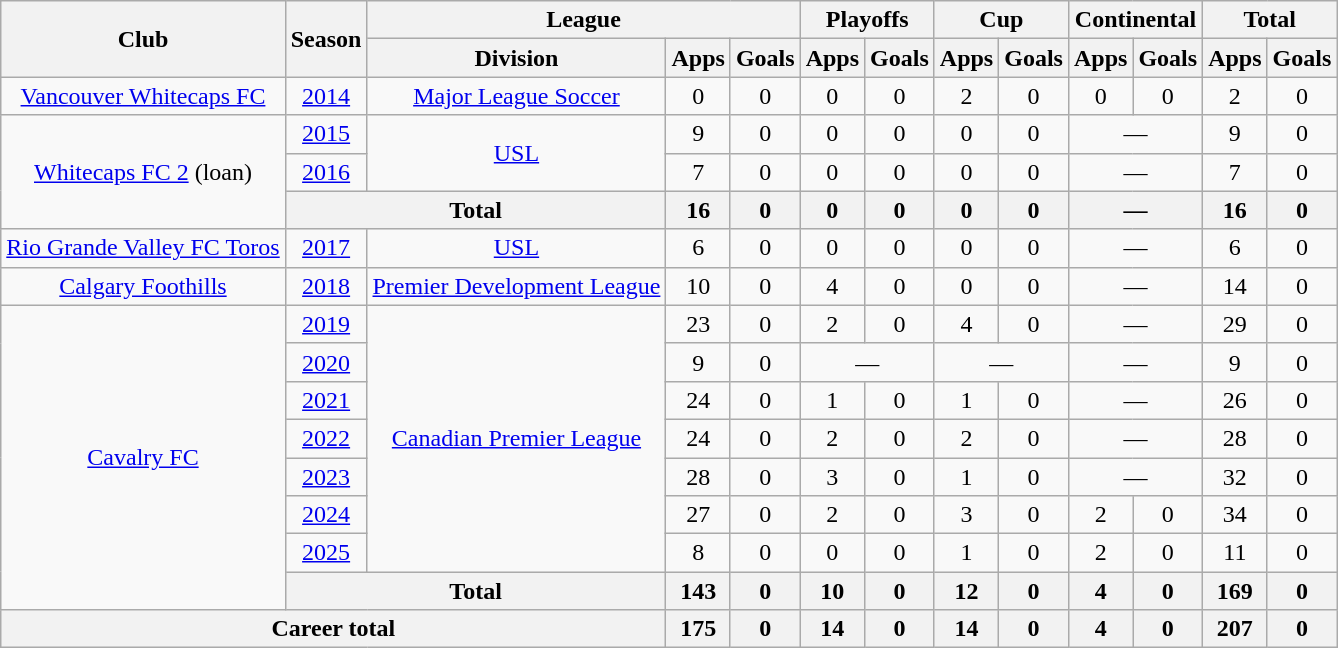<table class="wikitable" style="text-align: center;">
<tr>
<th rowspan="2">Club</th>
<th rowspan="2">Season</th>
<th colspan="3">League</th>
<th colspan="2">Playoffs</th>
<th colspan="2">Cup</th>
<th colspan="2">Continental</th>
<th colspan="2">Total</th>
</tr>
<tr>
<th>Division</th>
<th>Apps</th>
<th>Goals</th>
<th>Apps</th>
<th>Goals</th>
<th>Apps</th>
<th>Goals</th>
<th>Apps</th>
<th>Goals</th>
<th>Apps</th>
<th>Goals</th>
</tr>
<tr>
<td><a href='#'>Vancouver Whitecaps FC</a></td>
<td><a href='#'>2014</a></td>
<td><a href='#'>Major League Soccer</a></td>
<td>0</td>
<td>0</td>
<td>0</td>
<td>0</td>
<td>2</td>
<td>0</td>
<td>0</td>
<td>0</td>
<td>2</td>
<td>0</td>
</tr>
<tr>
<td rowspan="3"><a href='#'>Whitecaps FC 2</a> (loan)</td>
<td><a href='#'>2015</a></td>
<td rowspan="2"><a href='#'>USL</a></td>
<td>9</td>
<td>0</td>
<td>0</td>
<td>0</td>
<td>0</td>
<td>0</td>
<td colspan="2">—</td>
<td>9</td>
<td>0</td>
</tr>
<tr>
<td><a href='#'>2016</a></td>
<td>7</td>
<td>0</td>
<td>0</td>
<td>0</td>
<td>0</td>
<td>0</td>
<td colspan="2">—</td>
<td>7</td>
<td>0</td>
</tr>
<tr>
<th colspan="2">Total</th>
<th>16</th>
<th>0</th>
<th>0</th>
<th>0</th>
<th>0</th>
<th>0</th>
<th colspan="2">—</th>
<th>16</th>
<th>0</th>
</tr>
<tr>
<td><a href='#'>Rio Grande Valley FC Toros</a></td>
<td><a href='#'>2017</a></td>
<td><a href='#'>USL</a></td>
<td>6</td>
<td>0</td>
<td>0</td>
<td>0</td>
<td>0</td>
<td>0</td>
<td colspan="2">—</td>
<td>6</td>
<td>0</td>
</tr>
<tr>
<td><a href='#'>Calgary Foothills</a></td>
<td><a href='#'>2018</a></td>
<td><a href='#'>Premier Development League</a></td>
<td>10</td>
<td>0</td>
<td>4</td>
<td>0</td>
<td>0</td>
<td>0</td>
<td colspan="2">—</td>
<td>14</td>
<td>0</td>
</tr>
<tr>
<td rowspan="8"><a href='#'>Cavalry FC</a></td>
<td><a href='#'>2019</a></td>
<td rowspan="7"><a href='#'>Canadian Premier League</a></td>
<td>23</td>
<td>0</td>
<td>2</td>
<td>0</td>
<td>4</td>
<td>0</td>
<td colspan="2">—</td>
<td>29</td>
<td>0</td>
</tr>
<tr>
<td><a href='#'>2020</a></td>
<td>9</td>
<td>0</td>
<td colspan="2">—</td>
<td colspan="2">—</td>
<td colspan="2">—</td>
<td>9</td>
<td>0</td>
</tr>
<tr>
<td><a href='#'>2021</a></td>
<td>24</td>
<td>0</td>
<td>1</td>
<td>0</td>
<td>1</td>
<td>0</td>
<td colspan="2">—</td>
<td>26</td>
<td>0</td>
</tr>
<tr>
<td><a href='#'>2022</a></td>
<td>24</td>
<td>0</td>
<td>2</td>
<td>0</td>
<td>2</td>
<td>0</td>
<td colspan="2">—</td>
<td>28</td>
<td>0</td>
</tr>
<tr>
<td><a href='#'>2023</a></td>
<td>28</td>
<td>0</td>
<td>3</td>
<td>0</td>
<td>1</td>
<td>0</td>
<td colspan="2">—</td>
<td>32</td>
<td>0</td>
</tr>
<tr>
<td><a href='#'>2024</a></td>
<td>27</td>
<td>0</td>
<td>2</td>
<td>0</td>
<td>3</td>
<td>0</td>
<td>2</td>
<td>0</td>
<td>34</td>
<td>0</td>
</tr>
<tr>
<td><a href='#'>2025</a></td>
<td>8</td>
<td>0</td>
<td>0</td>
<td>0</td>
<td>1</td>
<td>0</td>
<td>2</td>
<td>0</td>
<td>11</td>
<td>0</td>
</tr>
<tr>
<th colspan="2">Total</th>
<th>143</th>
<th>0</th>
<th>10</th>
<th>0</th>
<th>12</th>
<th>0</th>
<th>4</th>
<th>0</th>
<th>169</th>
<th>0</th>
</tr>
<tr>
<th colspan="3">Career total</th>
<th>175</th>
<th>0</th>
<th>14</th>
<th>0</th>
<th>14</th>
<th>0</th>
<th>4</th>
<th>0</th>
<th>207</th>
<th>0</th>
</tr>
</table>
